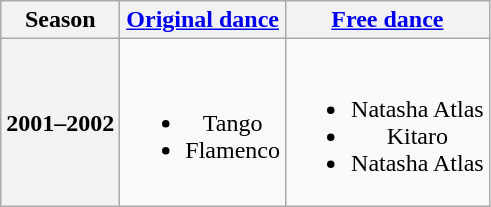<table class="wikitable" style="text-align:center">
<tr>
<th>Season</th>
<th><a href='#'>Original dance</a></th>
<th><a href='#'>Free dance</a></th>
</tr>
<tr>
<th>2001–2002 <br> </th>
<td><br><ul><li>Tango</li><li>Flamenco</li></ul></td>
<td><br><ul><li>Natasha Atlas</li><li>Kitaro</li><li>Natasha Atlas</li></ul></td>
</tr>
</table>
